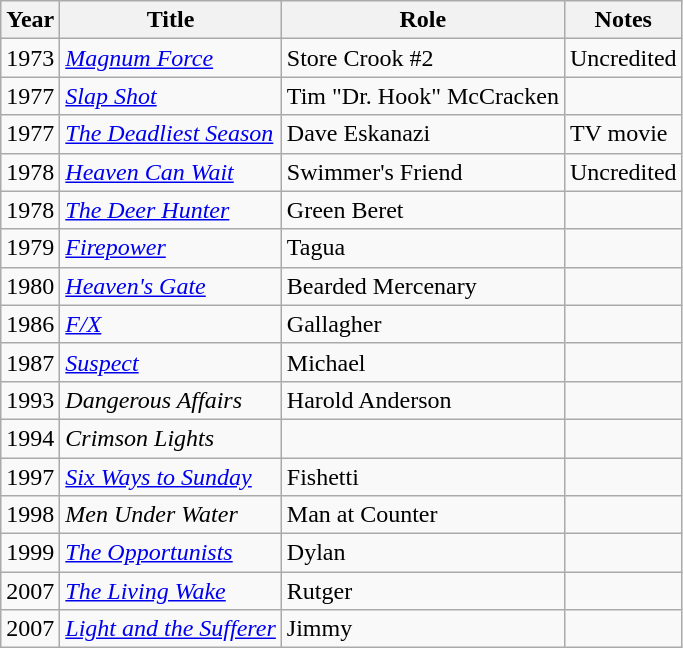<table class="wikitable">
<tr>
<th>Year</th>
<th>Title</th>
<th>Role</th>
<th>Notes</th>
</tr>
<tr>
<td>1973</td>
<td><em><a href='#'>Magnum Force</a></em></td>
<td>Store Crook #2</td>
<td>Uncredited</td>
</tr>
<tr>
<td>1977</td>
<td><em><a href='#'>Slap Shot</a></em></td>
<td>Tim "Dr. Hook" McCracken</td>
<td></td>
</tr>
<tr>
<td>1977</td>
<td><em><a href='#'>The Deadliest Season</a></em></td>
<td>Dave Eskanazi</td>
<td>TV movie</td>
</tr>
<tr>
<td>1978</td>
<td><em><a href='#'>Heaven Can Wait</a></em></td>
<td>Swimmer's Friend</td>
<td>Uncredited</td>
</tr>
<tr>
<td>1978</td>
<td><em><a href='#'>The Deer Hunter</a></em></td>
<td>Green Beret</td>
<td></td>
</tr>
<tr>
<td>1979</td>
<td><em><a href='#'>Firepower</a></em></td>
<td>Tagua</td>
<td></td>
</tr>
<tr>
<td>1980</td>
<td><em><a href='#'>Heaven's Gate</a></em></td>
<td>Bearded Mercenary</td>
<td></td>
</tr>
<tr>
<td>1986</td>
<td><em><a href='#'>F/X</a></em></td>
<td>Gallagher</td>
<td></td>
</tr>
<tr>
<td>1987</td>
<td><em><a href='#'>Suspect</a></em></td>
<td>Michael</td>
<td></td>
</tr>
<tr>
<td>1993</td>
<td><em>Dangerous Affairs</em></td>
<td>Harold Anderson</td>
<td></td>
</tr>
<tr>
<td>1994</td>
<td><em>Crimson Lights</em></td>
<td></td>
<td></td>
</tr>
<tr>
<td>1997</td>
<td><em><a href='#'>Six Ways to Sunday</a></em></td>
<td>Fishetti</td>
<td></td>
</tr>
<tr>
<td>1998</td>
<td><em>Men Under Water</em></td>
<td>Man at Counter</td>
<td></td>
</tr>
<tr>
<td>1999</td>
<td><em><a href='#'>The Opportunists</a></em></td>
<td>Dylan</td>
<td></td>
</tr>
<tr>
<td>2007</td>
<td><em><a href='#'>The Living Wake</a></em></td>
<td>Rutger</td>
<td></td>
</tr>
<tr>
<td>2007</td>
<td><em><a href='#'>Light and the Sufferer</a></em></td>
<td>Jimmy</td>
<td></td>
</tr>
</table>
